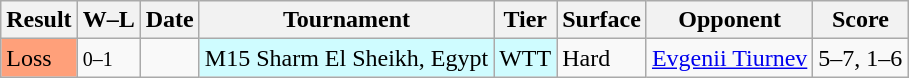<table class="wikitable">
<tr>
<th>Result</th>
<th class="unsortable">W–L</th>
<th>Date</th>
<th>Tournament</th>
<th>Tier</th>
<th>Surface</th>
<th>Opponent</th>
<th class="unsortable">Score</th>
</tr>
<tr>
<td bgcolor=FFA07A>Loss</td>
<td><small>0–1</small></td>
<td></td>
<td style="background:#cffcff;">M15 Sharm El Sheikh, Egypt</td>
<td style="background:#cffcff;">WTT</td>
<td>Hard</td>
<td> <a href='#'>Evgenii Tiurnev</a></td>
<td>5–7, 1–6</td>
</tr>
</table>
